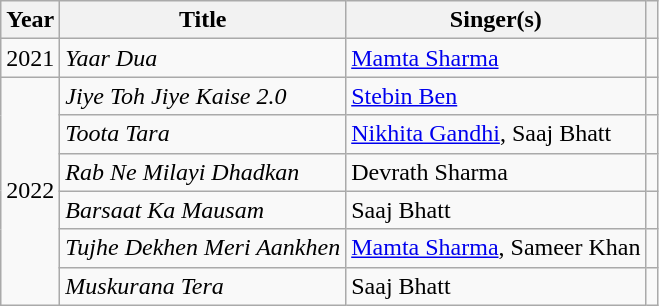<table class="wikitable sortable">
<tr>
<th scope="col">Year</th>
<th scope="col">Title</th>
<th scope="col">Singer(s)</th>
<th class="unsortable" scope="col"></th>
</tr>
<tr>
<td>2021</td>
<td><em>Yaar Dua</em></td>
<td><a href='#'>Mamta Sharma</a></td>
<td></td>
</tr>
<tr>
<td rowspan="6">2022</td>
<td><em>Jiye Toh Jiye Kaise 2.0</em></td>
<td><a href='#'>Stebin Ben</a></td>
<td></td>
</tr>
<tr>
<td><em>Toota Tara</em></td>
<td><a href='#'>Nikhita Gandhi</a>, Saaj Bhatt</td>
<td></td>
</tr>
<tr>
<td><em>Rab Ne Milayi Dhadkan</em></td>
<td>Devrath Sharma</td>
<td></td>
</tr>
<tr>
<td><em>Barsaat Ka Mausam</em></td>
<td>Saaj Bhatt</td>
<td></td>
</tr>
<tr>
<td><em>Tujhe Dekhen Meri Aankhen</em></td>
<td><a href='#'>Mamta Sharma</a>, Sameer Khan</td>
<td></td>
</tr>
<tr>
<td><em>Muskurana Tera</em></td>
<td>Saaj Bhatt</td>
<td></td>
</tr>
</table>
